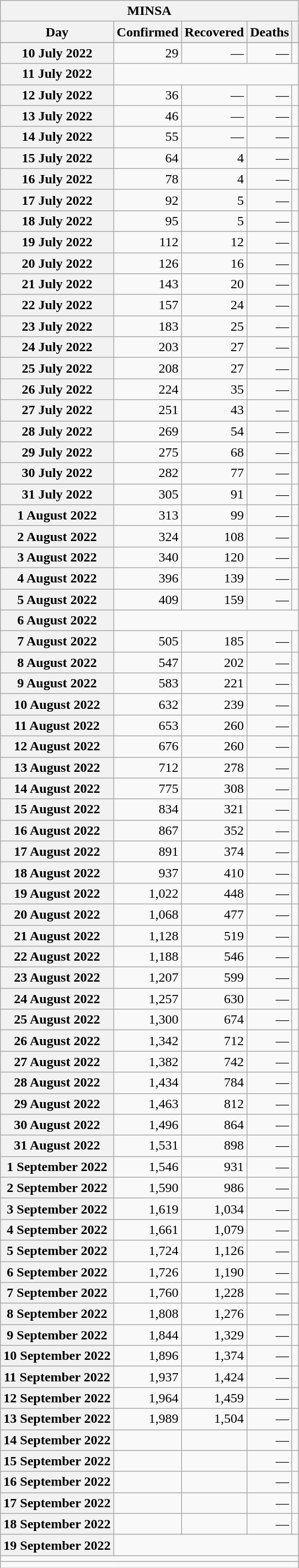<table class="wikitable sortable tpl-blanktable plainrowheaders" style="text-align: right;">
<tr>
<th scope="colgroup" colspan="5">MINSA</th>
</tr>
<tr>
<th scope="col">Day</th>
<th scope="col">Confirmed</th>
<th scope="col">Recovered</th>
<th scope="col">Deaths</th>
<th scope="col" class="unsortable"></th>
</tr>
<tr class="sorttop" style="background-color: #eaecf0;">
</tr>
<tr>
<th>10 July 2022</th>
<td>29</td>
<td>—</td>
<td>—</td>
<td></td>
</tr>
<tr>
<th>11 July 2022</th>
<td colspan="4"></td>
</tr>
<tr>
<th>12 July 2022</th>
<td>36</td>
<td>—</td>
<td>—</td>
<td></td>
</tr>
<tr>
<th>13 July 2022</th>
<td>46</td>
<td>—</td>
<td>—</td>
<td></td>
</tr>
<tr>
<th>14 July 2022</th>
<td>55</td>
<td>—</td>
<td>—</td>
<td></td>
</tr>
<tr>
<th>15 July 2022</th>
<td>64</td>
<td>4</td>
<td>—</td>
<td></td>
</tr>
<tr>
<th>16 July 2022</th>
<td>78</td>
<td>4</td>
<td>—</td>
<td></td>
</tr>
<tr>
<th>17 July 2022</th>
<td>92</td>
<td>5</td>
<td>—</td>
<td></td>
</tr>
<tr>
<th>18 July 2022</th>
<td>95</td>
<td>5</td>
<td>—</td>
<td></td>
</tr>
<tr>
<th>19 July 2022</th>
<td>112</td>
<td>12</td>
<td>—</td>
<td></td>
</tr>
<tr>
<th>20 July 2022</th>
<td>126</td>
<td>16</td>
<td>—</td>
<td></td>
</tr>
<tr>
<th>21 July 2022</th>
<td>143</td>
<td>20</td>
<td>—</td>
<td></td>
</tr>
<tr>
<th>22 July 2022</th>
<td>157</td>
<td>24</td>
<td>—</td>
<td></td>
</tr>
<tr>
<th>23 July 2022</th>
<td>183</td>
<td>25</td>
<td>—</td>
<td></td>
</tr>
<tr>
<th>24 July 2022</th>
<td>203</td>
<td>27</td>
<td>—</td>
<td></td>
</tr>
<tr>
<th>25 July 2022</th>
<td>208</td>
<td>27</td>
<td>—</td>
<td></td>
</tr>
<tr>
<th>26 July 2022</th>
<td>224</td>
<td>35</td>
<td>—</td>
<td></td>
</tr>
<tr>
<th>27 July 2022</th>
<td>251</td>
<td>43</td>
<td>—</td>
<td></td>
</tr>
<tr>
<th>28 July 2022</th>
<td>269</td>
<td>54</td>
<td>—</td>
<td></td>
</tr>
<tr>
<th>29 July 2022</th>
<td>275</td>
<td>68</td>
<td>—</td>
<td></td>
</tr>
<tr>
<th>30 July 2022</th>
<td>282</td>
<td>77</td>
<td>—</td>
<td></td>
</tr>
<tr>
<th>31 July 2022</th>
<td>305</td>
<td>91</td>
<td>—</td>
<td></td>
</tr>
<tr>
<th>1 August 2022</th>
<td>313</td>
<td>99</td>
<td>—</td>
<td></td>
</tr>
<tr>
<th>2 August 2022</th>
<td>324</td>
<td>108</td>
<td>—</td>
<td></td>
</tr>
<tr>
<th>3 August 2022</th>
<td>340</td>
<td>120</td>
<td>—</td>
<td></td>
</tr>
<tr>
<th>4 August 2022</th>
<td>396</td>
<td>139</td>
<td>—</td>
<td></td>
</tr>
<tr>
<th>5 August 2022</th>
<td>409</td>
<td>159</td>
<td>—</td>
<td></td>
</tr>
<tr>
<th>6 August 2022</th>
<td colspan="4"></td>
</tr>
<tr>
<th>7 August 2022</th>
<td>505</td>
<td>185</td>
<td>—</td>
<td></td>
</tr>
<tr>
<th>8 August 2022</th>
<td>547</td>
<td>202</td>
<td>—</td>
<td></td>
</tr>
<tr>
<th>9 August 2022</th>
<td>583</td>
<td>221</td>
<td>—</td>
<td></td>
</tr>
<tr>
<th>10 August 2022</th>
<td>632</td>
<td>239</td>
<td>—</td>
<td></td>
</tr>
<tr>
<th>11 August 2022</th>
<td>653</td>
<td>260</td>
<td>—</td>
<td></td>
</tr>
<tr>
<th>12 August 2022</th>
<td>676</td>
<td>260</td>
<td>—</td>
<td></td>
</tr>
<tr>
<th>13 August 2022</th>
<td>712</td>
<td>278</td>
<td>—</td>
<td></td>
</tr>
<tr>
<th>14 August 2022</th>
<td>775</td>
<td>308</td>
<td>—</td>
<td></td>
</tr>
<tr>
<th>15 August 2022</th>
<td>834</td>
<td>321</td>
<td>—</td>
<td></td>
</tr>
<tr>
<th>16 August 2022</th>
<td>867</td>
<td>352</td>
<td>—</td>
<td></td>
</tr>
<tr>
<th>17 August 2022</th>
<td>891</td>
<td>374</td>
<td>—</td>
<td></td>
</tr>
<tr>
<th>18 August 2022</th>
<td>937</td>
<td>410</td>
<td>—</td>
<td></td>
</tr>
<tr>
<th>19 August 2022</th>
<td>1,022</td>
<td>448</td>
<td>—</td>
<td></td>
</tr>
<tr>
<th>20 August 2022</th>
<td>1,068</td>
<td>477</td>
<td>—</td>
<td></td>
</tr>
<tr>
<th>21 August 2022</th>
<td>1,128</td>
<td>519</td>
<td>—</td>
<td></td>
</tr>
<tr>
<th>22 August 2022</th>
<td>1,188</td>
<td>546</td>
<td>—</td>
<td></td>
</tr>
<tr>
<th>23 August 2022</th>
<td>1,207</td>
<td>599</td>
<td>—</td>
<td></td>
</tr>
<tr>
<th>24 August 2022</th>
<td>1,257</td>
<td>630</td>
<td>—</td>
<td></td>
</tr>
<tr>
<th>25 August 2022</th>
<td>1,300</td>
<td>674</td>
<td>—</td>
<td></td>
</tr>
<tr>
<th>26 August 2022</th>
<td>1,342</td>
<td>712</td>
<td>—</td>
<td></td>
</tr>
<tr>
<th>27 August 2022</th>
<td>1,382</td>
<td>742</td>
<td>—</td>
<td></td>
</tr>
<tr>
<th>28 August 2022</th>
<td>1,434</td>
<td>784</td>
<td>—</td>
<td></td>
</tr>
<tr>
<th>29 August 2022</th>
<td>1,463</td>
<td>812</td>
<td>—</td>
<td></td>
</tr>
<tr>
<th>30 August 2022</th>
<td>1,496</td>
<td>864</td>
<td>—</td>
<td></td>
</tr>
<tr>
<th>31 August 2022</th>
<td>1,531</td>
<td>898</td>
<td>—</td>
<td></td>
</tr>
<tr>
<th>1 September 2022</th>
<td>1,546</td>
<td>931</td>
<td>—</td>
<td></td>
</tr>
<tr>
<th>2 September 2022</th>
<td>1,590</td>
<td>986</td>
<td>—</td>
<td></td>
</tr>
<tr>
<th>3 September 2022</th>
<td>1,619</td>
<td>1,034</td>
<td>—</td>
<td></td>
</tr>
<tr>
<th>4 September 2022</th>
<td>1,661</td>
<td>1,079</td>
<td>—</td>
<td></td>
</tr>
<tr>
<th>5 September 2022</th>
<td>1,724</td>
<td>1,126</td>
<td>—</td>
<td></td>
</tr>
<tr>
<th>6 September 2022</th>
<td>1,726</td>
<td>1,190</td>
<td>—</td>
<td></td>
</tr>
<tr>
<th>7 September 2022</th>
<td>1,760</td>
<td>1,228</td>
<td>—</td>
<td></td>
</tr>
<tr>
<th>8 September 2022</th>
<td>1,808</td>
<td>1,276</td>
<td>—</td>
<td></td>
</tr>
<tr>
<th>9 September 2022</th>
<td>1,844</td>
<td>1,329</td>
<td>—</td>
<td></td>
</tr>
<tr>
<th>10 September 2022</th>
<td>1,896</td>
<td>1,374</td>
<td>—</td>
<td></td>
</tr>
<tr>
<th>11 September 2022</th>
<td>1,937</td>
<td>1,424</td>
<td>—</td>
<td></td>
</tr>
<tr>
<th>12 September 2022</th>
<td>1,964</td>
<td>1,459</td>
<td>—</td>
<td></td>
</tr>
<tr>
<th>13 September 2022</th>
<td>1,989</td>
<td>1,504</td>
<td>—</td>
<td></td>
</tr>
<tr>
<th>14 September 2022</th>
<td></td>
<td></td>
<td>—</td>
<td></td>
</tr>
<tr>
<th>15 September 2022</th>
<td></td>
<td></td>
<td>—</td>
<td></td>
</tr>
<tr>
<th>16 September 2022</th>
<td></td>
<td></td>
<td>—</td>
<td></td>
</tr>
<tr>
<th>17 September 2022</th>
<td></td>
<td></td>
<td>—</td>
<td></td>
</tr>
<tr>
<th>18 September 2022</th>
<td></td>
<td></td>
<td>—</td>
<td></td>
</tr>
<tr>
<th>19 September 2022</th>
<td colspan="4"></td>
</tr>
<tr class="sortbottom" style="text-align: center;">
<td colspan="5"></td>
</tr>
<tr class="sortbottom" style="text-align: left;">
<td colspan="5" style="width: 0;"></td>
</tr>
</table>
